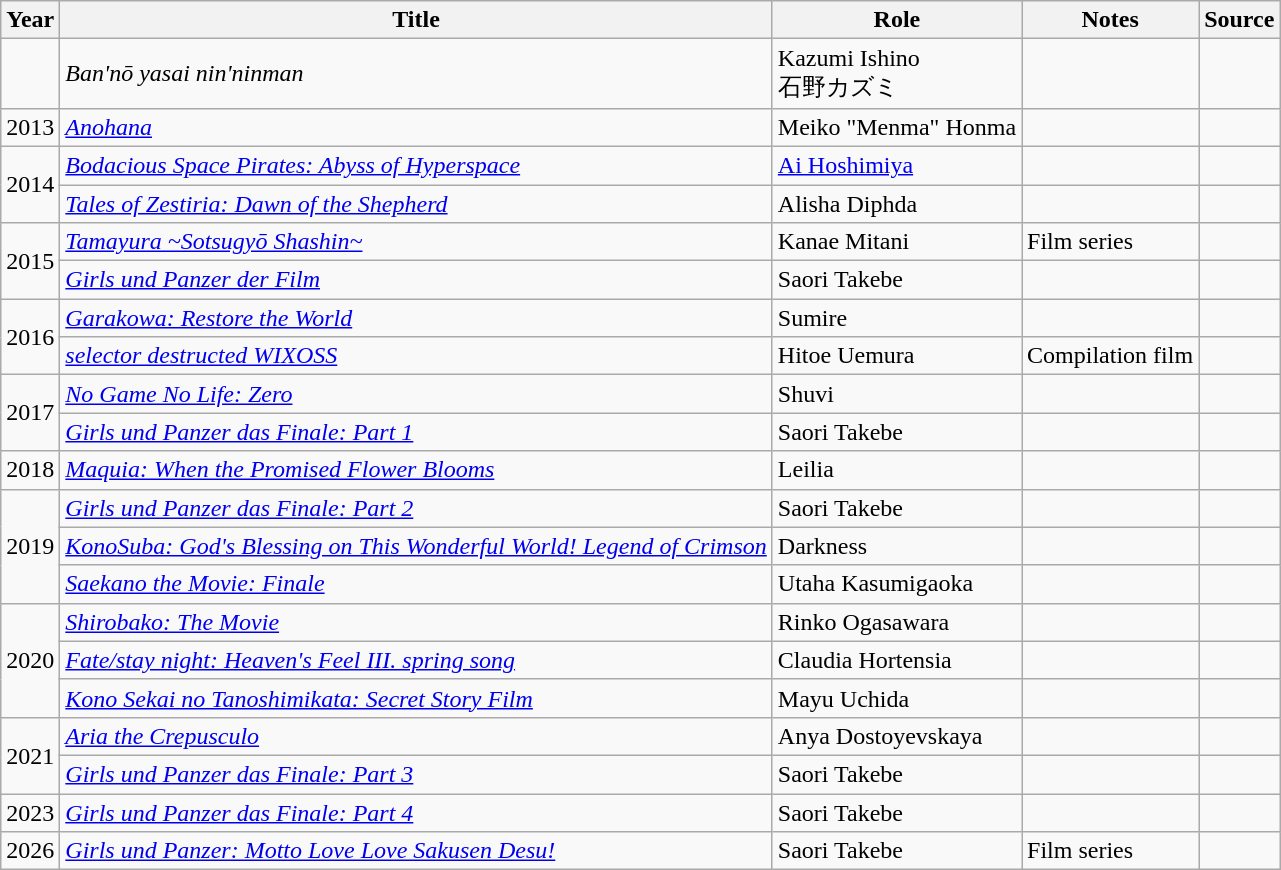<table class="wikitable sortable plainrowheaders">
<tr>
<th>Year</th>
<th>Title</th>
<th>Role</th>
<th class="unsortable">Notes</th>
<th class="unsortable">Source</th>
</tr>
<tr>
<td></td>
<td><em>Ban'nō yasai nin'ninman</em> <br></td>
<td>Kazumi Ishino<br>石野カズミ</td>
<td></td>
<td></td>
</tr>
<tr>
<td>2013</td>
<td><em><a href='#'>Anohana</a></em></td>
<td>Meiko "Menma" Honma</td>
<td></td>
<td></td>
</tr>
<tr>
<td rowspan="2">2014</td>
<td><em><a href='#'>Bodacious Space Pirates: Abyss of Hyperspace</a></em></td>
<td><a href='#'>Ai Hoshimiya</a></td>
<td></td>
<td></td>
</tr>
<tr>
<td><em><a href='#'>Tales of Zestiria: Dawn of the Shepherd</a></em></td>
<td>Alisha Diphda</td>
<td></td>
<td></td>
</tr>
<tr>
<td rowspan="2">2015</td>
<td><em><a href='#'>Tamayura ~Sotsugyō Shashin~</a></em></td>
<td>Kanae Mitani</td>
<td>Film series</td>
<td></td>
</tr>
<tr>
<td><em><a href='#'>Girls und Panzer der Film</a></em></td>
<td>Saori Takebe</td>
<td></td>
<td></td>
</tr>
<tr>
<td rowspan="2">2016</td>
<td><em><a href='#'>Garakowa: Restore the World</a></em></td>
<td>Sumire</td>
<td></td>
<td></td>
</tr>
<tr>
<td><em><a href='#'>selector destructed WIXOSS</a></em></td>
<td>Hitoe Uemura</td>
<td>Compilation film</td>
<td></td>
</tr>
<tr>
<td rowspan="2">2017</td>
<td><em><a href='#'>No Game No Life: Zero</a></em></td>
<td>Shuvi</td>
<td></td>
<td></td>
</tr>
<tr>
<td><em><a href='#'>Girls und Panzer das Finale: Part 1</a></em></td>
<td>Saori Takebe</td>
<td></td>
<td></td>
</tr>
<tr>
<td>2018</td>
<td><em><a href='#'>Maquia: When the Promised Flower Blooms</a></em></td>
<td>Leilia</td>
<td></td>
<td></td>
</tr>
<tr>
<td rowspan="3">2019</td>
<td><em><a href='#'>Girls und Panzer das Finale: Part 2</a></em></td>
<td>Saori Takebe</td>
<td></td>
<td></td>
</tr>
<tr>
<td><em><a href='#'>KonoSuba: God's Blessing on This Wonderful World! Legend of Crimson</a></em></td>
<td>Darkness</td>
<td></td>
<td></td>
</tr>
<tr>
<td><em><a href='#'>Saekano the Movie: Finale</a></em></td>
<td>Utaha Kasumigaoka</td>
<td></td>
<td></td>
</tr>
<tr>
<td rowspan="3">2020</td>
<td><em><a href='#'>Shirobako: The Movie</a></em></td>
<td>Rinko Ogasawara</td>
<td></td>
<td></td>
</tr>
<tr>
<td><em><a href='#'>Fate/stay night: Heaven's Feel III. spring song</a></em></td>
<td>Claudia Hortensia</td>
<td></td>
<td></td>
</tr>
<tr>
<td><em><a href='#'>Kono Sekai no Tanoshimikata: Secret Story Film</a></em></td>
<td>Mayu Uchida</td>
<td></td>
<td></td>
</tr>
<tr>
<td rowspan="2">2021</td>
<td><em><a href='#'>Aria the Crepusculo</a></em></td>
<td>Anya Dostoyevskaya</td>
<td></td>
<td></td>
</tr>
<tr>
<td><em><a href='#'>Girls und Panzer das Finale: Part 3</a></em></td>
<td>Saori Takebe</td>
<td></td>
<td></td>
</tr>
<tr>
<td rowspan="1">2023</td>
<td><em><a href='#'>Girls und Panzer das Finale: Part 4</a></em></td>
<td>Saori Takebe</td>
<td></td>
<td></td>
</tr>
<tr>
<td rowspan="1">2026</td>
<td><em><a href='#'>Girls und Panzer: Motto Love Love Sakusen Desu!</a></em></td>
<td>Saori Takebe</td>
<td>Film series</td>
<td></td>
</tr>
</table>
